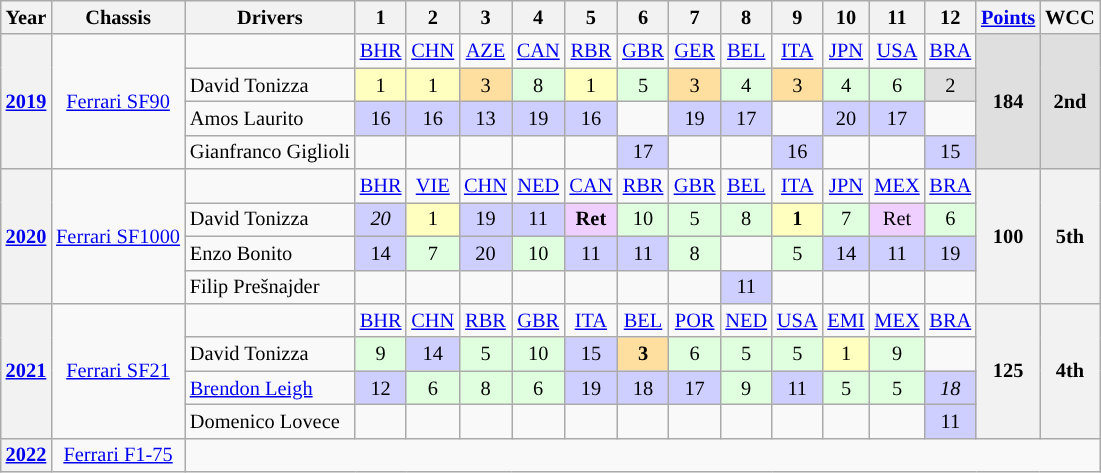<table class="wikitable" style="text-align:center; font-size:85%">
<tr>
<th>Year</th>
<th>Chassis</th>
<th>Drivers</th>
<th>1</th>
<th>2</th>
<th>3</th>
<th>4</th>
<th>5</th>
<th>6</th>
<th>7</th>
<th>8</th>
<th>9</th>
<th>10</th>
<th>11</th>
<th>12</th>
<th><a href='#'>Points</a></th>
<th>WCC</th>
</tr>
<tr>
<th rowspan="4"><a href='#'>2019</a></th>
<td rowspan="4"><a href='#'>Ferrari SF90</a></td>
<td></td>
<td><a href='#'>BHR</a></td>
<td><a href='#'>CHN</a></td>
<td><a href='#'>AZE</a></td>
<td><a href='#'>CAN</a></td>
<td><a href='#'>RBR</a></td>
<td><a href='#'>GBR</a></td>
<td><a href='#'>GER</a></td>
<td><a href='#'>BEL</a></td>
<td><a href='#'>ITA</a></td>
<td><a href='#'>JPN</a></td>
<td><a href='#'>USA</a></td>
<td><a href='#'>BRA</a></td>
<th rowspan="4" style="background:#DFDFDF;">184</th>
<th rowspan="4" style="background:#DFDFDF;">2nd</th>
</tr>
<tr>
<td align="left"> David Tonizza</td>
<td style="background:#FFFFBF">1</td>
<td style="background:#FFFFBF">1</td>
<td style="background:#FFDF9F">3</td>
<td style="background:#DFFFDF">8</td>
<td style="background:#FFFFBF">1</td>
<td style="background:#DFFFDF">5</td>
<td style="background:#FFDF9F">3</td>
<td style="background:#DFFFDF">4</td>
<td style="background:#FFDF9F">3</td>
<td style="background:#DFFFDF">4</td>
<td style="background:#DFFFDF">6</td>
<td style="background:#DFDFDF">2</td>
</tr>
<tr>
<td align="left"> Amos Laurito</td>
<td style="background:#CFCFFF">16</td>
<td style="background:#CFCFFF">16</td>
<td style="background:#CFCFFF">13</td>
<td style="background:#CFCFFF">19</td>
<td style="background:#CFCFFF">16</td>
<td></td>
<td style="background:#CFCFFF">19</td>
<td style="background:#CFCFFF">17</td>
<td></td>
<td style="background:#CFCFFF">20</td>
<td style="background:#CFCFFF">17</td>
<td></td>
</tr>
<tr>
<td align="left"> Gianfranco Giglioli</td>
<td></td>
<td></td>
<td></td>
<td></td>
<td></td>
<td style="background:#CFCFFF">17</td>
<td></td>
<td></td>
<td style="background:#CFCFFF">16</td>
<td></td>
<td></td>
<td style="background:#CFCFFF">15</td>
</tr>
<tr>
<th rowspan="4"><a href='#'>2020</a></th>
<td rowspan="4"><a href='#'>Ferrari SF1000</a></td>
<td></td>
<td><a href='#'>BHR</a></td>
<td><a href='#'>VIE</a></td>
<td><a href='#'>CHN</a></td>
<td><a href='#'>NED</a></td>
<td><a href='#'>CAN</a></td>
<td><a href='#'>RBR</a></td>
<td><a href='#'>GBR</a></td>
<td><a href='#'>BEL</a></td>
<td><a href='#'>ITA</a></td>
<td><a href='#'>JPN</a></td>
<td><a href='#'>MEX</a></td>
<td><a href='#'>BRA</a></td>
<th rowspan="4">100</th>
<th rowspan="4">5th</th>
</tr>
<tr>
<td align="left"> David Tonizza</td>
<td style="background:#CFCFFF"><em>20</em></td>
<td style="background:#FFFFBF">1</td>
<td style="background:#CFCFFF">19</td>
<td style="background:#CFCFFF">11</td>
<td style="background:#EFCFFF"><strong>Ret</strong></td>
<td style="background:#DFFFDF">10</td>
<td style="background:#DFFFDF">5</td>
<td style="background:#DFFFDF">8</td>
<td style="background:#FFFFBF"><strong>1</strong></td>
<td style="background:#DFFFDF">7</td>
<td style="background:#EFCFFF">Ret</td>
<td style="background:#DFFFDF">6</td>
</tr>
<tr>
<td align="left"> Enzo Bonito</td>
<td style="background:#CFCFFF">14</td>
<td style="background:#DFFFDF">7</td>
<td style="background:#CFCFFF">20</td>
<td style="background:#DFFFDF">10</td>
<td style="background:#CFCFFF">11</td>
<td style="background:#CFCFFF">11</td>
<td style="background:#DFFFDF">8</td>
<td></td>
<td style="background:#DFFFDF">5</td>
<td style="background:#CFCFFF">14</td>
<td style="background:#CFCFFF">11</td>
<td style="background:#CFCFFF">19</td>
</tr>
<tr>
<td align="left"> Filip Prešnajder</td>
<td></td>
<td></td>
<td></td>
<td></td>
<td></td>
<td></td>
<td></td>
<td style="background:#CFCFFF">11</td>
<td></td>
<td></td>
<td></td>
<td></td>
</tr>
<tr>
<th rowspan="4"><a href='#'>2021</a></th>
<td rowspan="4"><a href='#'>Ferrari SF21</a></td>
<td></td>
<td><a href='#'>BHR</a></td>
<td><a href='#'>CHN</a></td>
<td><a href='#'>RBR</a></td>
<td><a href='#'>GBR</a></td>
<td><a href='#'>ITA</a></td>
<td><a href='#'>BEL</a></td>
<td><a href='#'>POR</a></td>
<td><a href='#'>NED</a></td>
<td><a href='#'>USA</a></td>
<td><a href='#'>EMI</a></td>
<td><a href='#'>MEX</a></td>
<td><a href='#'>BRA</a></td>
<th rowspan="4">125</th>
<th rowspan="4">4th</th>
</tr>
<tr>
<td align="left"> David Tonizza</td>
<td style="background:#DFFFDF">9</td>
<td style="background:#CFCFFF">14</td>
<td style="background:#DFFFDF">5</td>
<td style="background:#DFFFDF">10</td>
<td style="background:#CFCFFF">15</td>
<td style="background:#FFDF9F"><strong>3</strong></td>
<td style="background:#DFFFDF">6</td>
<td style="background:#DFFFDF">5</td>
<td style="background:#DFFFDF">5</td>
<td style="background:#FFFFBF">1</td>
<td style="background:#DFFFDF">9</td>
<td style="background:"></td>
</tr>
<tr>
<td align="left"> <a href='#'>Brendon Leigh</a></td>
<td style="background:#CFCFFF">12</td>
<td style="background:#DFFFDF">6</td>
<td style="background:#DFFFDF">8</td>
<td style="background:#DFFFDF">6</td>
<td style="background:#CFCFFF">19</td>
<td style="background:#CFCFFF">18</td>
<td style="background:#CFCFFF">17</td>
<td style="background:#DFFFDF">9</td>
<td style="background:#CFCFFF">11</td>
<td style="background:#DFFFDF">5</td>
<td style="background:#DFFFDF">5</td>
<td style="background:#CFCFFF"><em>18</em></td>
</tr>
<tr>
<td align="left"> Domenico Lovece</td>
<td style="background:"></td>
<td style="background:"></td>
<td style="background:"></td>
<td style="background:"></td>
<td style="background:"></td>
<td style="background:"></td>
<td style="background:"></td>
<td style="background:"></td>
<td style="background:"></td>
<td style="background:"></td>
<td style="background:"></td>
<td style="background:#CFCFFF">11</td>
</tr>
<tr>
<th rowspan="5"><a href='#'>2022</a></th>
<td rowspan="5"><a href='#'>Ferrari F1-75</a></td>
</tr>
</table>
